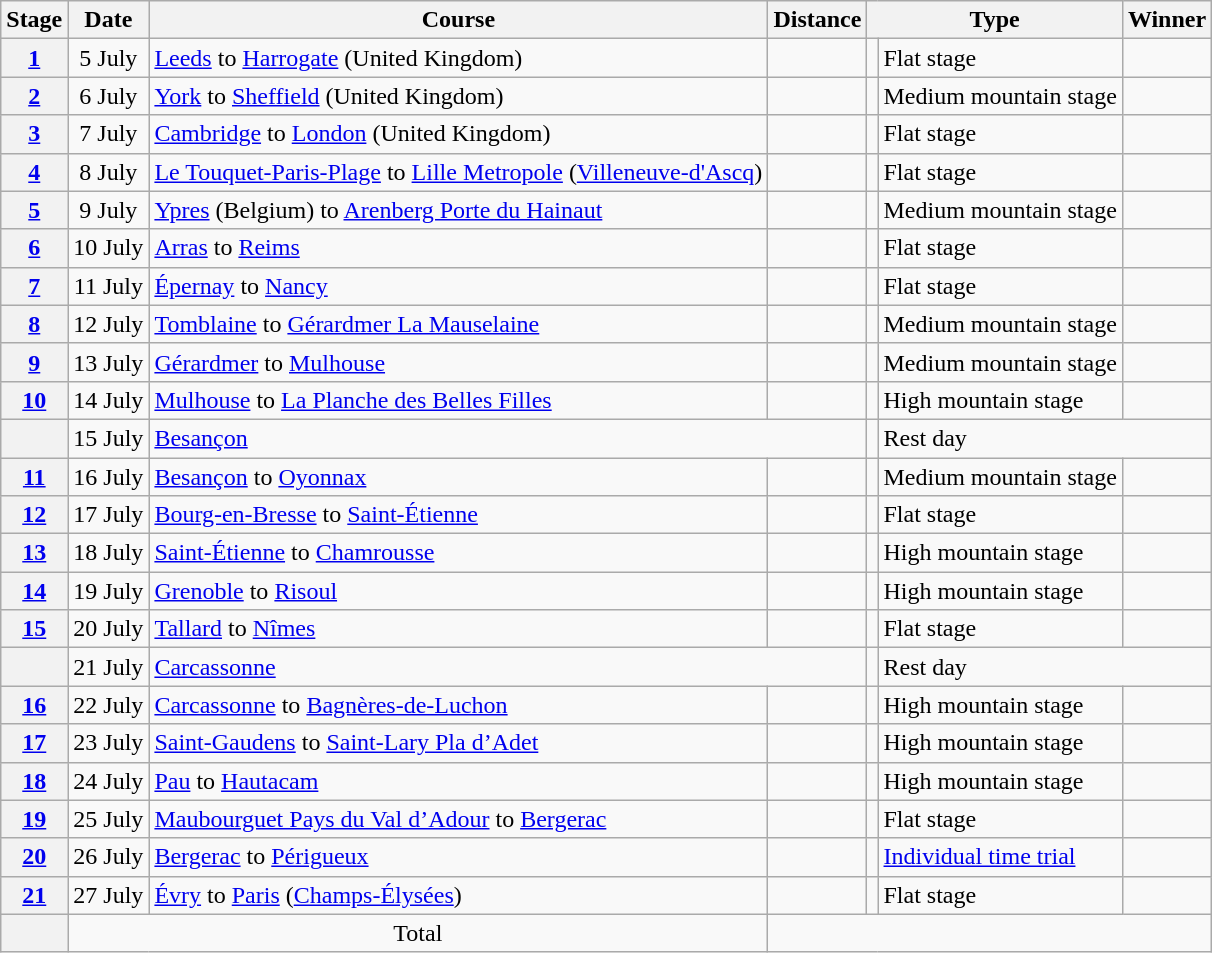<table class="wikitable">
<tr>
<th scope="col">Stage</th>
<th scope="col">Date</th>
<th scope="col">Course</th>
<th scope="col">Distance</th>
<th scope="col" colspan="2">Type</th>
<th scope="col">Winner</th>
</tr>
<tr>
<th scope="row"><a href='#'>1</a></th>
<td style="text-align:center;">5 July</td>
<td><a href='#'>Leeds</a> to <a href='#'>Harrogate</a> (United Kingdom)</td>
<td style="text-align:center;"></td>
<td></td>
<td>Flat stage</td>
<td></td>
</tr>
<tr>
<th scope="row"><a href='#'>2</a></th>
<td style="text-align:center;">6 July</td>
<td><a href='#'>York</a> to <a href='#'>Sheffield</a> (United Kingdom)</td>
<td style="text-align:center;"></td>
<td></td>
<td>Medium mountain stage</td>
<td></td>
</tr>
<tr>
<th scope="row"><a href='#'>3</a></th>
<td style="text-align:center;">7 July</td>
<td><a href='#'>Cambridge</a> to <a href='#'>London</a> (United Kingdom)</td>
<td style="text-align:center;"></td>
<td></td>
<td>Flat stage</td>
<td></td>
</tr>
<tr>
<th scope="row"><a href='#'>4</a></th>
<td style="text-align:center;">8 July</td>
<td><a href='#'>Le Touquet-Paris-Plage</a> to <a href='#'>Lille Metropole</a> (<a href='#'>Villeneuve-d'Ascq</a>)</td>
<td style="text-align:center;"></td>
<td></td>
<td>Flat stage</td>
<td></td>
</tr>
<tr>
<th scope="row"><a href='#'>5</a></th>
<td style="text-align:center;">9 July</td>
<td><a href='#'>Ypres</a> (Belgium) to <a href='#'>Arenberg Porte du Hainaut</a></td>
<td style="text-align:center;"></td>
<td></td>
<td>Medium mountain stage</td>
<td></td>
</tr>
<tr>
<th scope="row"><a href='#'>6</a></th>
<td style="text-align:center;">10 July</td>
<td><a href='#'>Arras</a> to <a href='#'>Reims</a></td>
<td style="text-align:center;"></td>
<td></td>
<td>Flat stage</td>
<td></td>
</tr>
<tr>
<th scope="row"><a href='#'>7</a></th>
<td style="text-align:center;">11 July</td>
<td><a href='#'>Épernay</a> to <a href='#'>Nancy</a></td>
<td style="text-align:center;"></td>
<td></td>
<td>Flat stage</td>
<td></td>
</tr>
<tr>
<th scope="row"><a href='#'>8</a></th>
<td style="text-align:center;">12 July</td>
<td><a href='#'>Tomblaine</a> to <a href='#'>Gérardmer La Mauselaine</a></td>
<td style="text-align:center;"></td>
<td></td>
<td>Medium mountain stage</td>
<td></td>
</tr>
<tr>
<th scope="row"><a href='#'>9</a></th>
<td style="text-align:center;">13 July</td>
<td><a href='#'>Gérardmer</a> to <a href='#'>Mulhouse</a></td>
<td style="text-align:center;"></td>
<td></td>
<td>Medium mountain stage</td>
<td></td>
</tr>
<tr>
<th scope="row"><a href='#'>10</a></th>
<td style="text-align:center;">14 July</td>
<td><a href='#'>Mulhouse</a> to <a href='#'>La Planche des Belles Filles</a></td>
<td style="text-align:center;"></td>
<td></td>
<td>High mountain stage</td>
<td></td>
</tr>
<tr>
<th scope="row"></th>
<td style="text-align:center;">15 July</td>
<td colspan="2"><a href='#'>Besançon</a></td>
<td></td>
<td colspan="2">Rest day</td>
</tr>
<tr>
<th scope="row"><a href='#'>11</a></th>
<td style="text-align:center;">16 July</td>
<td><a href='#'>Besançon</a> to <a href='#'>Oyonnax</a></td>
<td style="text-align:center;"></td>
<td></td>
<td>Medium mountain stage</td>
<td></td>
</tr>
<tr>
<th scope="row"><a href='#'>12</a></th>
<td style="text-align:center;">17 July</td>
<td><a href='#'>Bourg-en-Bresse</a> to <a href='#'>Saint-Étienne</a></td>
<td style="text-align:center;"></td>
<td></td>
<td>Flat stage</td>
<td></td>
</tr>
<tr>
<th scope="row"><a href='#'>13</a></th>
<td style="text-align:center;">18 July</td>
<td><a href='#'>Saint-Étienne</a> to <a href='#'>Chamrousse</a></td>
<td style="text-align:center;"></td>
<td></td>
<td>High mountain stage</td>
<td></td>
</tr>
<tr>
<th scope="row"><a href='#'>14</a></th>
<td style="text-align:center;">19 July</td>
<td><a href='#'>Grenoble</a> to <a href='#'>Risoul</a></td>
<td style="text-align:center;"></td>
<td></td>
<td>High mountain stage</td>
<td></td>
</tr>
<tr>
<th scope="row"><a href='#'>15</a></th>
<td style="text-align:center;">20 July</td>
<td><a href='#'>Tallard</a> to <a href='#'>Nîmes</a></td>
<td style="text-align:center;"></td>
<td></td>
<td>Flat stage</td>
<td></td>
</tr>
<tr>
<th scope="row"></th>
<td style="text-align:center;">21 July</td>
<td colspan="2"><a href='#'>Carcassonne</a></td>
<td></td>
<td colspan="2">Rest day</td>
</tr>
<tr>
<th scope="row"><a href='#'>16</a></th>
<td style="text-align:center;">22 July</td>
<td><a href='#'>Carcassonne</a> to <a href='#'>Bagnères-de-Luchon</a></td>
<td style="text-align:center;"></td>
<td></td>
<td>High mountain stage</td>
<td></td>
</tr>
<tr>
<th scope="row"><a href='#'>17</a></th>
<td style="text-align:center;">23 July</td>
<td><a href='#'>Saint-Gaudens</a> to <a href='#'>Saint-Lary Pla d’Adet</a></td>
<td style="text-align:center;"></td>
<td></td>
<td>High mountain stage</td>
<td></td>
</tr>
<tr>
<th scope="row"><a href='#'>18</a></th>
<td style="text-align:center;">24 July</td>
<td><a href='#'>Pau</a> to <a href='#'>Hautacam</a></td>
<td style="text-align:center;"></td>
<td></td>
<td>High mountain stage</td>
<td></td>
</tr>
<tr>
<th scope="row"><a href='#'>19</a></th>
<td style="text-align:center;">25 July</td>
<td><a href='#'>Maubourguet Pays du Val d’Adour</a> to <a href='#'>Bergerac</a></td>
<td style="text-align:center;"></td>
<td></td>
<td>Flat stage</td>
<td></td>
</tr>
<tr>
<th scope="row"><a href='#'>20</a></th>
<td style="text-align:center;">26 July</td>
<td><a href='#'>Bergerac</a> to <a href='#'>Périgueux</a></td>
<td style="text-align:center;"></td>
<td></td>
<td><a href='#'>Individual time trial</a></td>
<td></td>
</tr>
<tr>
<th scope="row"><a href='#'>21</a></th>
<td style="text-align:center;">27 July</td>
<td><a href='#'>Évry</a> to <a href='#'>Paris</a> (<a href='#'>Champs-Élysées</a>)</td>
<td style="text-align:center;"></td>
<td></td>
<td>Flat stage</td>
<td></td>
</tr>
<tr>
<th scope="row"></th>
<td colspan="2" style="text-align:center">Total</td>
<td colspan="5" style="text-align:center"></td>
</tr>
</table>
